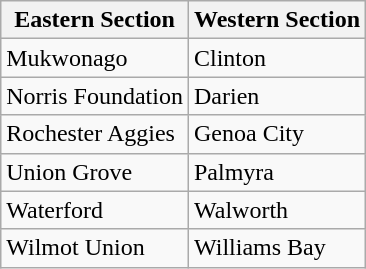<table class="wikitable">
<tr>
<th>Eastern Section</th>
<th>Western Section</th>
</tr>
<tr>
<td>Mukwonago</td>
<td>Clinton</td>
</tr>
<tr>
<td>Norris Foundation</td>
<td>Darien</td>
</tr>
<tr>
<td>Rochester Aggies</td>
<td>Genoa City</td>
</tr>
<tr>
<td>Union Grove</td>
<td>Palmyra</td>
</tr>
<tr>
<td>Waterford</td>
<td>Walworth</td>
</tr>
<tr>
<td>Wilmot Union</td>
<td>Williams Bay</td>
</tr>
</table>
